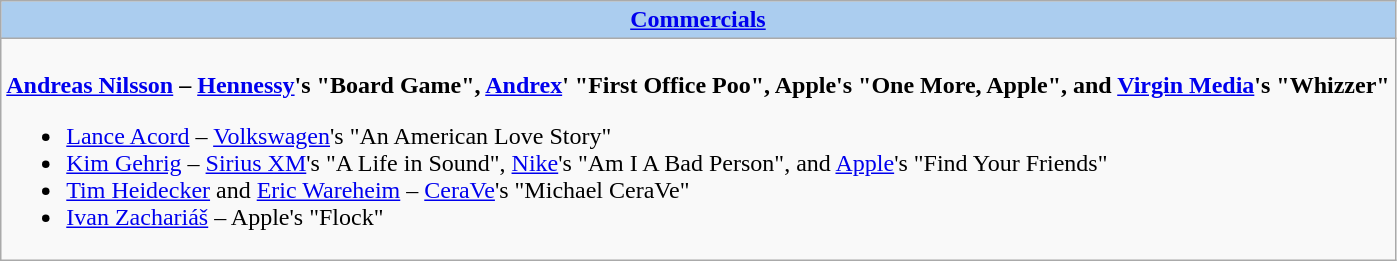<table class=wikitable style="width="100%">
<tr>
<th colspan="2" style="background:#abcdef;"><a href='#'>Commercials</a></th>
</tr>
<tr>
<td colspan="2" style="vertical-align:top;"><br><strong><a href='#'>Andreas Nilsson</a> – <a href='#'>Hennessy</a>'s "Board Game", <a href='#'>Andrex</a>' "First Office Poo", Apple's "One More, Apple", and <a href='#'>Virgin Media</a>'s "Whizzer"</strong><ul><li><a href='#'>Lance Acord</a> – <a href='#'>Volkswagen</a>'s "An American Love Story"</li><li><a href='#'>Kim Gehrig</a> – <a href='#'>Sirius XM</a>'s "A Life in Sound", <a href='#'>Nike</a>'s "Am I A Bad Person", and <a href='#'>Apple</a>'s "Find Your Friends"</li><li><a href='#'>Tim Heidecker</a> and <a href='#'>Eric Wareheim</a> – <a href='#'>CeraVe</a>'s "Michael CeraVe"</li><li><a href='#'>Ivan Zachariáš</a> – Apple's "Flock"</li></ul></td>
</tr>
</table>
